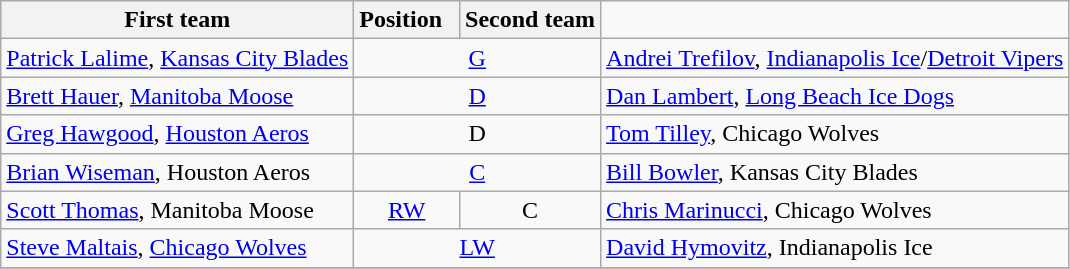<table class="wikitable">
<tr>
<th>First team</th>
<th>Position  </th>
<th>Second team</th>
</tr>
<tr>
<td><a href='#'>Patrick Lalime</a>, <a href='#'>Kansas City Blades</a></td>
<td colspan="2" align=center><a href='#'>G</a></td>
<td><a href='#'>Andrei Trefilov</a>, <a href='#'>Indianapolis Ice</a>/<a href='#'>Detroit Vipers</a></td>
</tr>
<tr>
<td><a href='#'>Brett Hauer</a>, <a href='#'>Manitoba Moose</a></td>
<td colspan="2" align=center><a href='#'>D</a></td>
<td><a href='#'>Dan Lambert</a>, <a href='#'>Long Beach Ice Dogs</a></td>
</tr>
<tr>
<td><a href='#'>Greg Hawgood</a>, <a href='#'>Houston Aeros</a></td>
<td colspan="2" align=center>D</td>
<td><a href='#'>Tom Tilley</a>, Chicago Wolves</td>
</tr>
<tr>
<td><a href='#'>Brian Wiseman</a>, Houston Aeros</td>
<td colspan="2" align=center><a href='#'>C</a></td>
<td><a href='#'>Bill Bowler</a>, Kansas City Blades</td>
</tr>
<tr>
<td><a href='#'>Scott Thomas</a>, Manitoba Moose</td>
<td align=center><a href='#'>RW</a></td>
<td align=center>C</td>
<td><a href='#'>Chris Marinucci</a>, Chicago Wolves</td>
</tr>
<tr>
<td><a href='#'>Steve Maltais</a>, <a href='#'>Chicago Wolves</a></td>
<td colspan="2" align=center><a href='#'>LW</a></td>
<td><a href='#'>David Hymovitz</a>, Indianapolis Ice</td>
</tr>
<tr>
</tr>
</table>
